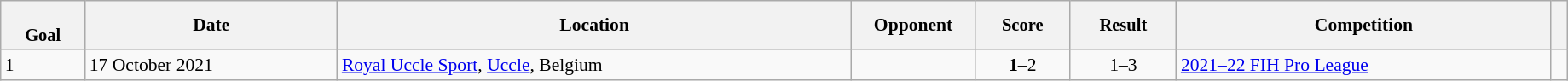<table class="wikitable sortable" style="font-size:90%" width=97%>
<tr>
<th style="font-size:95%;" data-sort-type=number><br>Goal</th>
<th align=center>Date</th>
<th>Location</th>
<th width=90>Opponent</th>
<th data-sort-type="number" style="font-size:95%">Score</th>
<th data-sort-type="number" style="font-size:95%">Result</th>
<th>Competition</th>
<th></th>
</tr>
<tr>
<td>1</td>
<td>17 October 2021</td>
<td><a href='#'>Royal Uccle Sport</a>, <a href='#'>Uccle</a>, Belgium</td>
<td></td>
<td align="center"><strong>1</strong>–2</td>
<td align="center">1–3</td>
<td><a href='#'>2021–22 FIH Pro League</a></td>
<td></td>
</tr>
</table>
